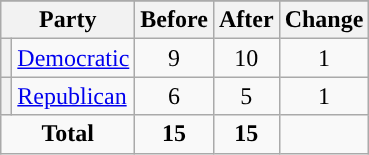<table class="wikitable" style="text-align:center;">
<tr>
</tr>
<tr>
<th colspan=2>Party</th>
<th>Before</th>
<th>After</th>
<th>Change</th>
</tr>
<tr>
<th style="background-color:"></th>
<td style="text-align:left;"><a href='#'>Democratic</a></td>
<td>9</td>
<td>10</td>
<td> 1</td>
</tr>
<tr>
<th style="background-color:"></th>
<td style="text-align:left;"><a href='#'>Republican</a></td>
<td>6</td>
<td>5</td>
<td> 1</td>
</tr>
<tr>
<td colspan=2><strong>Total</strong></td>
<td><strong>15</strong></td>
<td><strong>15</strong></td>
<td></td>
</tr>
</table>
